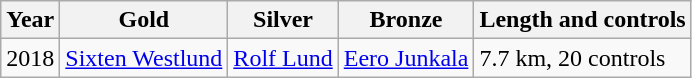<table class="wikitable">
<tr>
<th>Year</th>
<th>Gold</th>
<th>Silver</th>
<th>Bronze</th>
<th>Length and controls</th>
</tr>
<tr>
<td>2018</td>
<td> <a href='#'>Sixten Westlund</a></td>
<td> <a href='#'>Rolf Lund</a></td>
<td> <a href='#'>Eero Junkala</a></td>
<td>7.7 km, 20 controls</td>
</tr>
</table>
